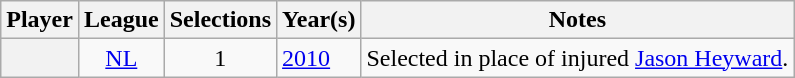<table class="wikitable sortable plainrowheaders" style="text-align:center" border="1">
<tr>
<th scope="col">Player</th>
<th scope="col">League</th>
<th scope="col">Selections</th>
<th scope="col">Year(s)</th>
<th scope="col" class="unsortable">Notes</th>
</tr>
<tr>
<th scope="row"></th>
<td><a href='#'>NL</a></td>
<td>1</td>
<td align="left"><a href='#'>2010</a></td>
<td align="left">Selected in place of injured <a href='#'>Jason Heyward</a>.</td>
</tr>
</table>
